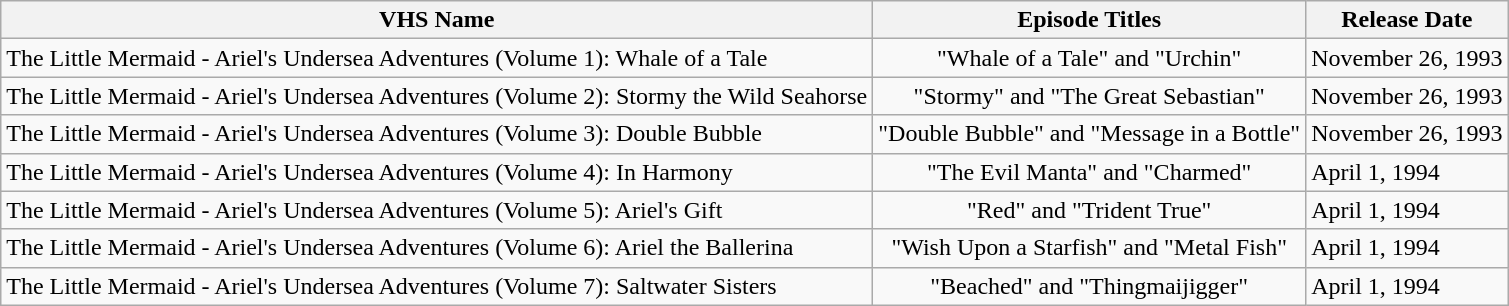<table class="wikitable">
<tr>
<th>VHS Name</th>
<th>Episode Titles</th>
<th>Release Date</th>
</tr>
<tr>
<td>The Little Mermaid - Ariel's Undersea Adventures (Volume 1): Whale of a Tale</td>
<td style="text-align:center;">"Whale of a Tale" and "Urchin"</td>
<td>November 26, 1993</td>
</tr>
<tr>
<td>The Little Mermaid - Ariel's Undersea Adventures (Volume 2): Stormy the Wild Seahorse</td>
<td style="text-align:center;">"Stormy" and "The Great Sebastian"</td>
<td>November 26, 1993</td>
</tr>
<tr>
<td>The Little Mermaid - Ariel's Undersea Adventures (Volume 3): Double Bubble</td>
<td style="text-align:center;">"Double Bubble" and "Message in a Bottle"</td>
<td>November 26, 1993</td>
</tr>
<tr>
<td>The Little Mermaid - Ariel's Undersea Adventures (Volume 4): In Harmony</td>
<td style="text-align:center;">"The Evil Manta" and "Charmed"</td>
<td>April 1, 1994</td>
</tr>
<tr>
<td>The Little Mermaid - Ariel's Undersea Adventures (Volume 5): Ariel's Gift</td>
<td style="text-align:center;">"Red" and "Trident True"</td>
<td>April 1, 1994</td>
</tr>
<tr>
<td>The Little Mermaid - Ariel's Undersea Adventures (Volume 6): Ariel the Ballerina</td>
<td style="text-align:center;">"Wish Upon a Starfish" and "Metal Fish"</td>
<td>April 1, 1994</td>
</tr>
<tr>
<td>The Little Mermaid - Ariel's Undersea Adventures (Volume 7): Saltwater Sisters</td>
<td style="text-align:center;">"Beached" and "Thingmaijigger"</td>
<td>April 1, 1994</td>
</tr>
</table>
